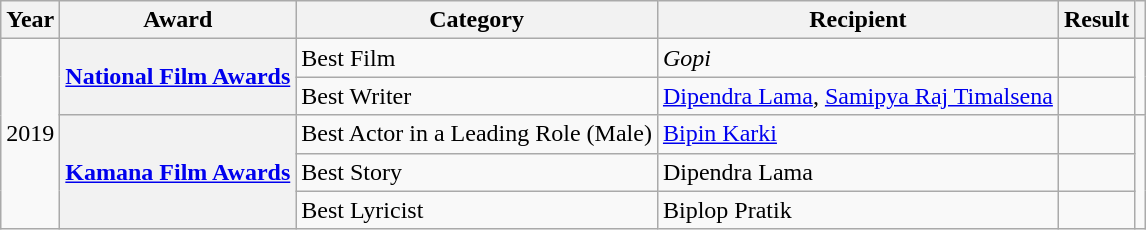<table class="wikitable plainrowheaders sortable">
<tr>
<th>Year</th>
<th>Award</th>
<th>Category</th>
<th>Recipient</th>
<th>Result</th>
<th class="unsortable"></th>
</tr>
<tr>
<td rowspan="5">2019</td>
<th scope="row" rowspan="2"><a href='#'>National Film Awards</a></th>
<td>Best Film</td>
<td><em>Gopi</em></td>
<td></td>
<td style="text-align:center;" rowspan="2"></td>
</tr>
<tr>
<td>Best Writer</td>
<td><a href='#'>Dipendra Lama</a>, <a href='#'>Samipya Raj Timalsena</a></td>
<td></td>
</tr>
<tr>
<th scope="row" rowspan="3"><a href='#'>Kamana Film Awards</a></th>
<td>Best Actor in a Leading Role (Male)</td>
<td><a href='#'>Bipin Karki</a></td>
<td></td>
<td style="text-align:center;" rowspan="3"></td>
</tr>
<tr>
<td>Best Story</td>
<td>Dipendra Lama</td>
<td></td>
</tr>
<tr>
<td>Best Lyricist</td>
<td>Biplop Pratik</td>
<td></td>
</tr>
</table>
